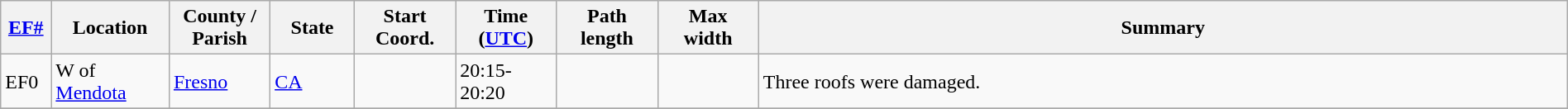<table class="wikitable sortable" style="width:100%;">
<tr>
<th scope="col"  style="width:3%; text-align:center;"><a href='#'>EF#</a></th>
<th scope="col"  style="width:7%; text-align:center;" class="unsortable">Location</th>
<th scope="col"  style="width:6%; text-align:center;" class="unsortable">County / Parish</th>
<th scope="col"  style="width:5%; text-align:center;">State</th>
<th scope="col"  style="width:6%; text-align:center;">Start Coord.</th>
<th scope="col"  style="width:6%; text-align:center;">Time (<a href='#'>UTC</a>)</th>
<th scope="col"  style="width:6%; text-align:center;">Path length</th>
<th scope="col"  style="width:6%; text-align:center;">Max width</th>
<th scope="col" class="unsortable" style="width:48%; text-align:center;">Summary</th>
</tr>
<tr>
<td bgcolor=>EF0</td>
<td>W of <a href='#'>Mendota</a></td>
<td><a href='#'>Fresno</a></td>
<td><a href='#'>CA</a></td>
<td></td>
<td>20:15-20:20</td>
<td></td>
<td></td>
<td>Three roofs were damaged.</td>
</tr>
<tr>
</tr>
</table>
